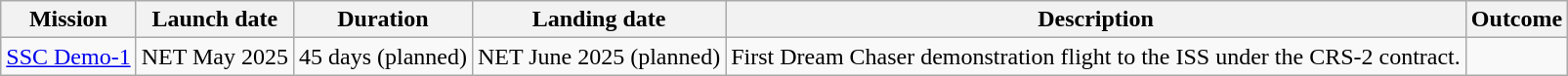<table class="wikitable" style="text-align:center;">
<tr>
<th>Mission</th>
<th>Launch date</th>
<th>Duration</th>
<th>Landing date</th>
<th>Description</th>
<th>Outcome</th>
</tr>
<tr>
<td><a href='#'>SSC Demo-1</a></td>
<td>NET May 2025</td>
<td>45 days (planned)</td>
<td>NET June 2025 (planned)</td>
<td>First Dream Chaser demonstration flight to the ISS under the CRS-2 contract.</td>
<td></td>
</tr>
</table>
